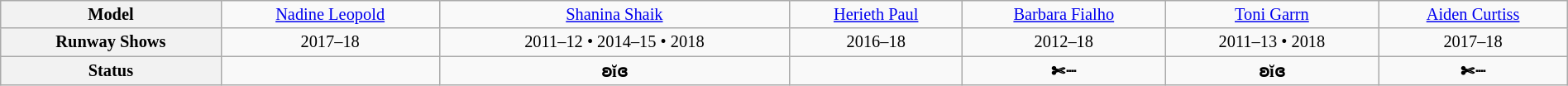<table class="wikitable" style="font-size:85%; width:100%;" align="center">
<tr>
<th scope="row">Model</th>
<td align="center"> <a href='#'>Nadine Leopold</a></td>
<td align="center"> <a href='#'>Shanina Shaik</a></td>
<td align="center"> <a href='#'>Herieth Paul</a></td>
<td align="center"> <a href='#'>Barbara Fialho</a></td>
<td align="center"> <a href='#'>Toni Garrn</a></td>
<td align="center"><em></em> <a href='#'>Aiden Curtiss</a></td>
</tr>
<tr>
<th scope="row">Runway Shows</th>
<td align="center">2017–18</td>
<td align="center">2011–12 • 2014–15 • 2018</td>
<td align="center">2016–18</td>
<td align="center">2012–18</td>
<td align="center">2011–13 • 2018</td>
<td align="center">2017–18</td>
</tr>
<tr>
<th>Status</th>
<td align="center"></td>
<td align="center"><strong>ʚĭɞ</strong></td>
<td align="center"></td>
<td align="center"><strong>✄┈</strong></td>
<td align="center"><strong>ʚĭɞ</strong></td>
<td align="center"><strong>✄┈</strong></td>
</tr>
</table>
